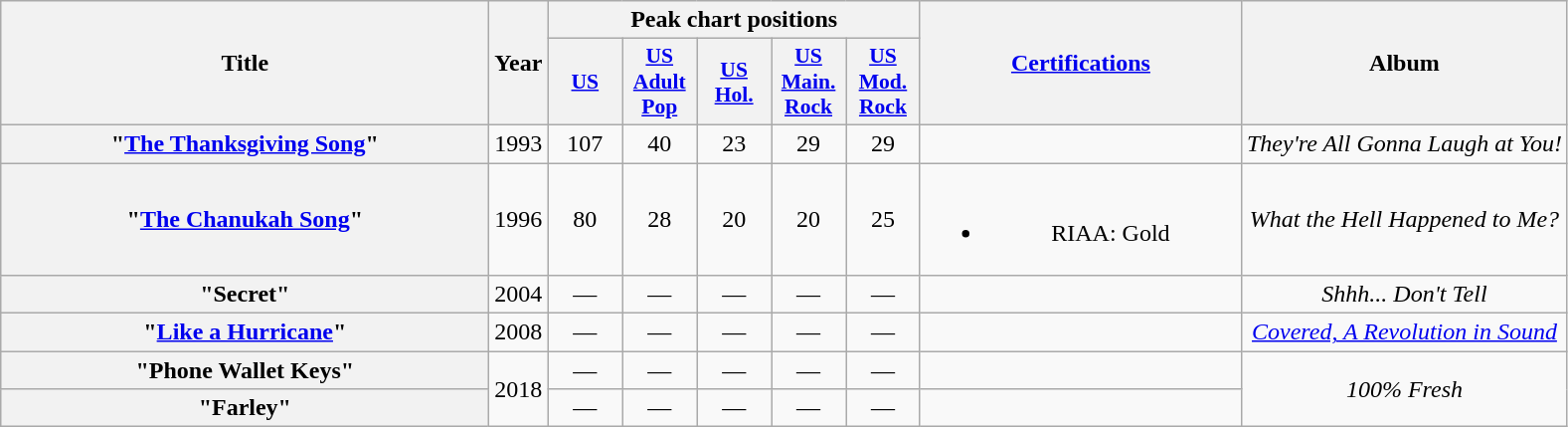<table class="wikitable plainrowheaders" style="text-align:center;">
<tr>
<th scope="col" rowspan="2" style="width:20em;">Title</th>
<th scope="col" rowspan="2" style="width:2em;">Year</th>
<th scope="col" colspan="5">Peak chart positions</th>
<th scope="col" rowspan="2" style="width:13em;"><a href='#'>Certifications</a></th>
<th rowspan="2">Album</th>
</tr>
<tr>
<th style="width:3em; font-size:90%"><a href='#'>US</a><br></th>
<th style="width:3em; font-size:90%"><a href='#'>US<br>Adult<br>Pop</a><br></th>
<th style="width:3em; font-size:90%"><a href='#'>US<br>Hol.</a><br></th>
<th style="width:3em; font-size:90%"><a href='#'>US<br>Main.<br>Rock</a><br></th>
<th style="width:3em; font-size:90%"><a href='#'>US<br>Mod.<br>Rock</a><br></th>
</tr>
<tr>
<th scope="row">"<a href='#'>The Thanksgiving Song</a>"</th>
<td>1993</td>
<td>107</td>
<td>40</td>
<td>23</td>
<td>29</td>
<td>29</td>
<td></td>
<td><em>They're All Gonna Laugh at You!</em></td>
</tr>
<tr>
<th scope="row">"<a href='#'>The Chanukah Song</a>"</th>
<td>1996</td>
<td>80</td>
<td>28</td>
<td>20</td>
<td>20</td>
<td>25</td>
<td><br><ul><li>RIAA: Gold</li></ul></td>
<td><em>What the Hell Happened to Me?</em></td>
</tr>
<tr>
<th scope="row">"Secret"</th>
<td>2004</td>
<td>—</td>
<td>—</td>
<td>—</td>
<td>—</td>
<td>—</td>
<td></td>
<td><em>Shhh... Don't Tell</em></td>
</tr>
<tr>
<th scope="row">"<a href='#'>Like a Hurricane</a>"</th>
<td>2008</td>
<td>—</td>
<td>—</td>
<td>—</td>
<td>—</td>
<td>—</td>
<td></td>
<td><em><a href='#'>Covered, A Revolution in Sound</a></em></td>
</tr>
<tr>
<th scope="row">"Phone Wallet Keys"</th>
<td rowspan="2">2018</td>
<td>—</td>
<td>—</td>
<td>—</td>
<td>—</td>
<td>—</td>
<td></td>
<td rowspan="2"><em>100% Fresh</em></td>
</tr>
<tr>
<th scope="row">"Farley"</th>
<td>—</td>
<td>—</td>
<td>—</td>
<td>—</td>
<td>—</td>
<td></td>
</tr>
</table>
